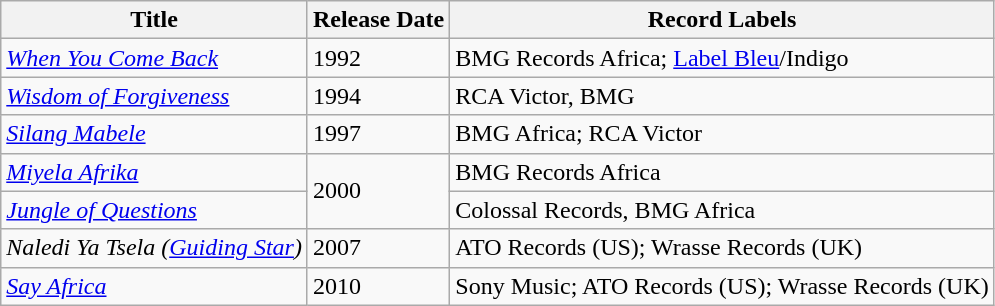<table class="wikitable">
<tr>
<th>Title</th>
<th>Release Date</th>
<th>Record Labels</th>
</tr>
<tr>
<td><em><a href='#'>When You Come Back</a></em></td>
<td>1992</td>
<td>BMG Records Africa; <a href='#'>Label Bleu</a>/Indigo</td>
</tr>
<tr>
<td><em><a href='#'>Wisdom of Forgiveness</a></em></td>
<td>1994</td>
<td>RCA Victor, BMG</td>
</tr>
<tr>
<td><em><a href='#'>Silang Mabele</a></em></td>
<td>1997</td>
<td>BMG Africa; RCA Victor</td>
</tr>
<tr>
<td><em><a href='#'>Miyela Afrika</a></em></td>
<td rowspan="2">2000</td>
<td>BMG Records Africa</td>
</tr>
<tr>
<td><em><a href='#'>Jungle of Questions</a></em></td>
<td>Colossal Records, BMG Africa</td>
</tr>
<tr>
<td><em>Naledi Ya Tsela (<a href='#'>Guiding Star</a>)</em></td>
<td>2007</td>
<td>ATO Records (US); Wrasse Records (UK)</td>
</tr>
<tr>
<td><em><a href='#'>Say Africa</a></em></td>
<td>2010</td>
<td>Sony Music; ATO Records (US); Wrasse Records (UK)</td>
</tr>
</table>
